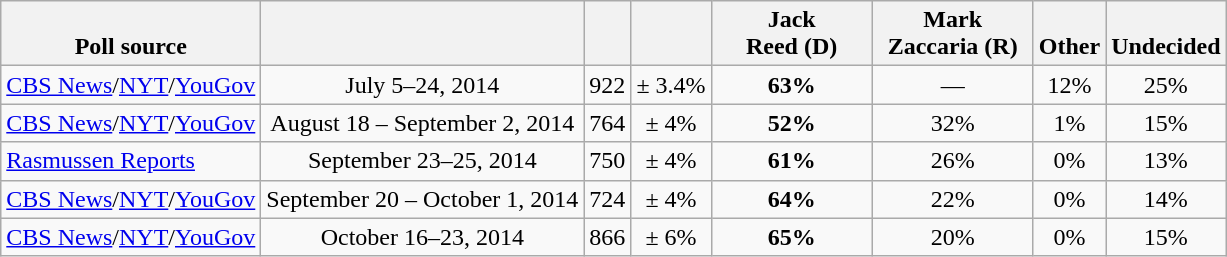<table class="wikitable" style="text-align:center">
<tr valign= bottom>
<th>Poll source</th>
<th></th>
<th></th>
<th></th>
<th style="width:100px;">Jack<br>Reed (D)</th>
<th style="width:100px;">Mark<br>Zaccaria (R)</th>
<th>Other</th>
<th>Undecided</th>
</tr>
<tr>
<td align=left><a href='#'>CBS News</a>/<a href='#'>NYT</a>/<a href='#'>YouGov</a></td>
<td>July 5–24, 2014</td>
<td>922</td>
<td>± 3.4%</td>
<td><strong>63%</strong></td>
<td>—</td>
<td>12%</td>
<td>25%</td>
</tr>
<tr>
<td align=left><a href='#'>CBS News</a>/<a href='#'>NYT</a>/<a href='#'>YouGov</a></td>
<td>August 18 – September 2, 2014</td>
<td>764</td>
<td>± 4%</td>
<td><strong>52%</strong></td>
<td>32%</td>
<td>1%</td>
<td>15%</td>
</tr>
<tr>
<td align=left><a href='#'>Rasmussen Reports</a></td>
<td>September 23–25, 2014</td>
<td>750</td>
<td>± 4%</td>
<td><strong>61%</strong></td>
<td>26%</td>
<td>0%</td>
<td>13%</td>
</tr>
<tr>
<td align=left><a href='#'>CBS News</a>/<a href='#'>NYT</a>/<a href='#'>YouGov</a></td>
<td>September 20 – October 1, 2014</td>
<td>724</td>
<td>± 4%</td>
<td><strong>64%</strong></td>
<td>22%</td>
<td>0%</td>
<td>14%</td>
</tr>
<tr>
<td align=left><a href='#'>CBS News</a>/<a href='#'>NYT</a>/<a href='#'>YouGov</a></td>
<td>October 16–23, 2014</td>
<td>866</td>
<td>± 6%</td>
<td><strong>65%</strong></td>
<td>20%</td>
<td>0%</td>
<td>15%</td>
</tr>
</table>
